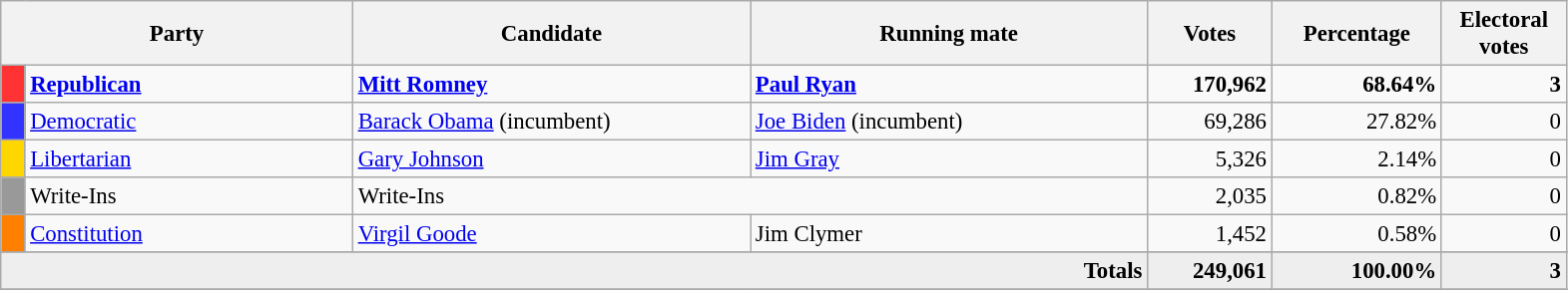<table class="wikitable" style="font-size: 95%;">
<tr>
<th colspan="2" style="width: 15em">Party</th>
<th style="width: 17em">Candidate</th>
<th style="width: 17em">Running mate</th>
<th style="width: 5em">Votes</th>
<th style="width: 7em">Percentage</th>
<th style="width: 5em">Electoral votes</th>
</tr>
<tr>
<th style="background-color:#FF3333; width: 3px"></th>
<td style="width: 130px"><strong><a href='#'>Republican</a></strong></td>
<td><strong><a href='#'>Mitt Romney</a></strong></td>
<td><strong><a href='#'>Paul Ryan</a></strong></td>
<td align="right"><strong>170,962</strong></td>
<td align="right"><strong>68.64%</strong></td>
<td align="right"><strong>3</strong></td>
</tr>
<tr>
<th style="background-color:#3333FF; width: 3px"></th>
<td style="width: 130px"><a href='#'>Democratic</a></td>
<td><a href='#'>Barack Obama</a> (incumbent)</td>
<td><a href='#'>Joe Biden</a> (incumbent)</td>
<td align="right">69,286</td>
<td align="right">27.82%</td>
<td align="right">0</td>
</tr>
<tr>
<th style="background-color:#FFD700; width: 3px"></th>
<td style="width: 130px"><a href='#'>Libertarian</a></td>
<td><a href='#'>Gary Johnson</a></td>
<td><a href='#'>Jim Gray</a></td>
<td align="right">5,326</td>
<td align="right">2.14%</td>
<td align="right">0</td>
</tr>
<tr>
<th style="background-color:#999999; width: 3px"></th>
<td style="width: 130px">Write-Ins</td>
<td colspan="2">Write-Ins</td>
<td align="right">2,035</td>
<td align="right">0.82%</td>
<td align="right">0</td>
</tr>
<tr>
<th style="background-color:#FF7F00; width: 3px"></th>
<td style="width: 130px"><a href='#'>Constitution</a></td>
<td><a href='#'>Virgil Goode</a></td>
<td>Jim Clymer</td>
<td align="right">1,452</td>
<td align="right">0.58%</td>
<td align="right">0</td>
</tr>
<tr>
</tr>
<tr bgcolor="#EEEEEE">
<td colspan="4" align="right"><strong>Totals</strong></td>
<td align="right"><strong>249,061</strong></td>
<td align="right"><strong>100.00%</strong></td>
<td align="right"><strong>3</strong></td>
</tr>
<tr bgcolor="#EEEEEE">
</tr>
</table>
